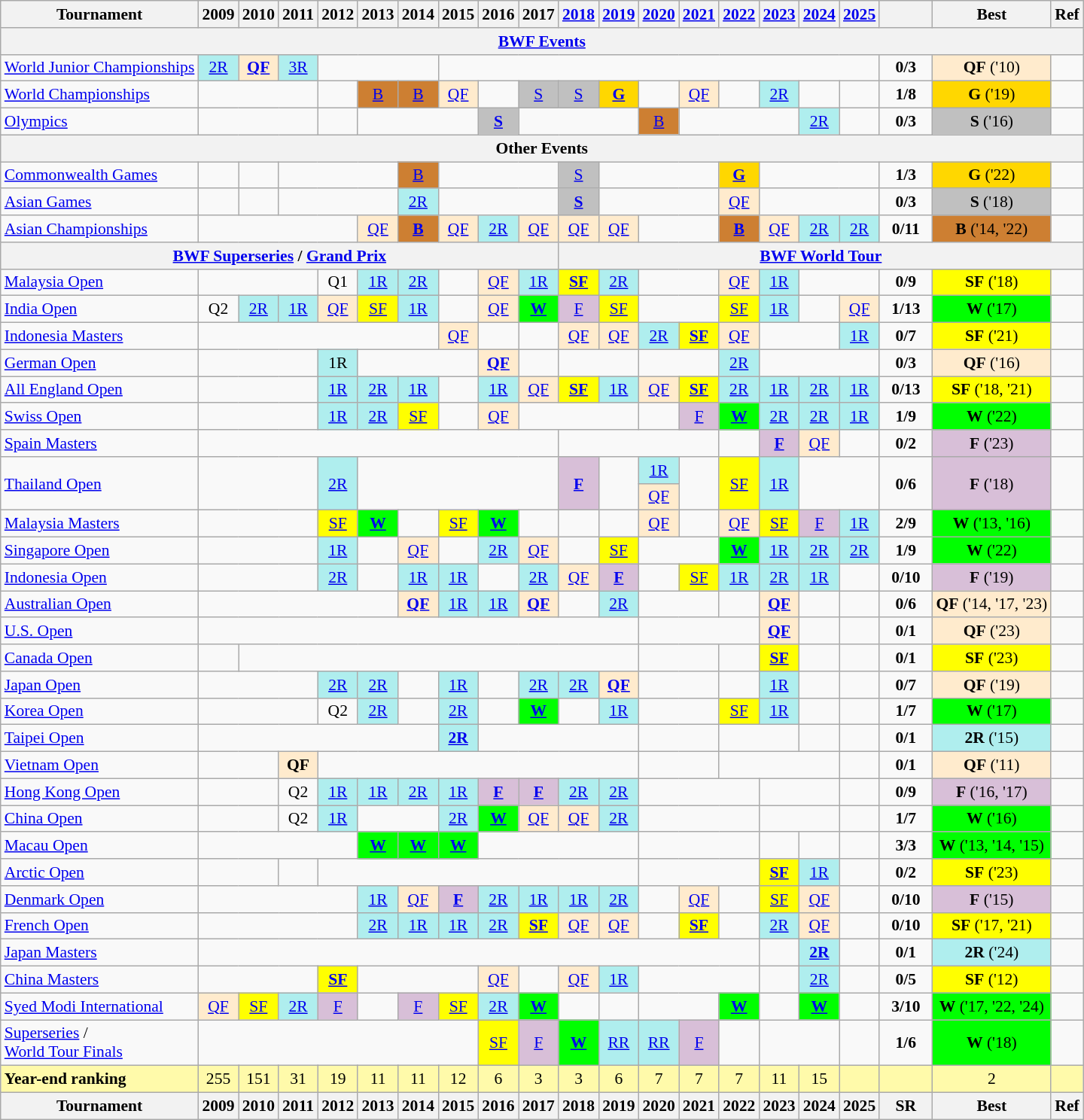<table class="wikitable" style="font-size: 90%; text-align:center">
<tr>
<th>Tournament</th>
<th>2009</th>
<th>2010</th>
<th>2011</th>
<th>2012</th>
<th>2013</th>
<th>2014</th>
<th>2015</th>
<th>2016</th>
<th>2017</th>
<th><a href='#'>2018</a></th>
<th><a href='#'>2019</a></th>
<th><a href='#'>2020</a></th>
<th><a href='#'>2021</a></th>
<th><a href='#'>2022</a></th>
<th><a href='#'>2023</a></th>
<th><a href='#'>2024</a></th>
<th><a href='#'>2025</a></th>
<th ! width="40"></th>
<th>Best</th>
<th>Ref</th>
</tr>
<tr>
<th colspan="21" style="text-align:center;"><a href='#'>BWF Events</a></th>
</tr>
<tr>
<td align=left><a href='#'>World Junior Championships</a></td>
<td bgcolor="#afeeee" 2009;><a href='#'>2R</a></td>
<td bgcolor="#ffebcd" 2010;><a href='#'><strong>QF</strong></a></td>
<td bgcolor="#afeeee" 2011;><a href='#'>3R</a></td>
<td 2012; colspan=3></td>
<td colspan="11" style="colour:#ccc" 2009;></td>
<td SR;><strong>0/3</strong></td>
<td bgcolor="#ffebcd" Best;><strong>QF</strong> ('10)</td>
<td></td>
</tr>
<tr>
<td align=left><a href='#'>World Championships</a></td>
<td 2009 colspan=3></td>
<td 2012 style=color:#ccc></td>
<td 2013 bgcolor="#cd7f32"><a href='#'>B</a></td>
<td 2014 bgcolor="#cd7f32"><a href='#'>B</a></td>
<td 2015 bgcolor="#ffebcd"><a href='#'>QF</a></td>
<td 2016 style=color:#ccc></td>
<td 2017 bgcolor="silver"><a href='#'>S</a></td>
<td 2018 bgcolor="silver"><a href='#'>S</a></td>
<td 2019 bgcolor="gold"><a href='#'><strong>G</strong></a></td>
<td 2020 style=color:#ccc></td>
<td 2021 bgcolor="#ffebcd"><a href='#'>QF</a></td>
<td 2022><a href='#'></a></td>
<td 2023 bgcolor="#afeeee"><a href='#'>2R</a></td>
<td 2024 style=color:#ccc></td>
<td></td>
<td SR;><strong>1/8</strong></td>
<td bgcolor="gold" Best;><strong>G</strong> ('19)</td>
<td></td>
</tr>
<tr>
<td align=left><a href='#'>Olympics</a></td>
<td colspan=3 style=color:#ccc></td>
<td 2012;></td>
<td colspan=3 style=color:#ccc></td>
<td 2016; bgcolor="silver"><a href='#'><strong>S</strong></a></td>
<td colspan=3 style=color:#ccc></td>
<td 2020; bgcolor="#cd7f32"><a href='#'>B</a></td>
<td colspan=3 style=color:#ccc></td>
<td bgcolor="#afeeee" 2024;><a href='#'>2R</a></td>
<td style=color:#ccc></td>
<td SR;><strong>0/3</strong></td>
<td Best; bgcolor="silver"><strong>S</strong> ('16)</td>
<td></td>
</tr>
<tr>
<th colspan="21" style="text-align:center;">Other Events</th>
</tr>
<tr>
<td align=left><a href='#'>Commonwealth Games</a></td>
<td colspan=1 style=color:#ccc></td>
<td 2010;></td>
<td colspan=3 style=color:#ccc></td>
<td 2014; bgcolor="#cd7f32"><a href='#'>B</a></td>
<td colspan=3 style=color:#ccc></td>
<td 2018; bgcolor="silver"><a href='#'>S</a></td>
<td colspan=3 style=color:#ccc></td>
<td 2022; bgcolor="gold"><a href='#'><strong>G</strong></a></td>
<td colspan=3 style=color:#ccc></td>
<td SR;><strong>1/3</strong></td>
<td Best; bgcolor="gold"><strong>G</strong> ('22)</td>
<td></td>
</tr>
<tr>
<td align=left><a href='#'>Asian Games</a></td>
<td colspan=1 style=color:#ccc></td>
<td 2010;></td>
<td colspan=3 style=color:#ccc></td>
<td 2014; bgcolor="#afeeee"><a href='#'>2R</a></td>
<td colspan=3 style=color:#ccc></td>
<td 2018; bgcolor="silver"><a href='#'><strong>S</strong></a></td>
<td colspan=3 style=color:#ccc></td>
<td 2022; bgcolor="#ffebcd"><a href='#'>QF</a></td>
<td colspan=3 style=color:#ccc></td>
<td SR;><strong>0/3</strong></td>
<td Best; bgcolor="silver"><strong>S</strong> ('18)</td>
<td></td>
</tr>
<tr>
<td align="left"><a href='#'>Asian Championships</a></td>
<td 2009 colspan=4></td>
<td bgcolor="#ffebcd"><a href='#'>QF</a></td>
<td bgcolor="#cd7f32"><strong><a href='#'>B</a></strong></td>
<td bgcolor="#ffebcd"><a href='#'>QF</a></td>
<td bgcolor="#afeeee"><a href='#'>2R</a></td>
<td bgcolor="#ffebcd"><a href='#'>QF</a></td>
<td bgcolor="#ffebcd"><a href='#'>QF</a></td>
<td bgcolor="#ffebcd"><a href='#'>QF</a></td>
<td colspan=2 style=color:#ccc></td>
<td bgcolor="#cd7f32"><strong><a href='#'>B</a></strong></td>
<td bgcolor="#ffebcd"><a href='#'>QF</a></td>
<td bgcolor="#afeeee"><a href='#'>2R</a></td>
<td bgcolor="#afeeee"><a href='#'>2R</a></td>
<td SR;><strong>0/11</strong></td>
<td Best; bgcolor="#cd7f32"><strong>B</strong> ('14, '22)</td>
<td></td>
</tr>
<tr>
<th colspan="10"><a href='#'>BWF Superseries</a> / <a href='#'>Grand Prix</a></th>
<th colspan="11"><a href='#'>BWF World Tour</a></th>
</tr>
<tr>
<td align=left><a href='#'>Malaysia Open</a></td>
<td 2009; colspan=3></td>
<td 2012;>Q1</td>
<td 2013; bgcolor="#afeeee"><a href='#'>1R</a></td>
<td 2014; bgcolor="#afeeee"><a href='#'>2R</a></td>
<td 2015;></td>
<td 2016; bgcolor="#ffebcd"><a href='#'>QF</a></td>
<td 2017; bgcolor="#afeeee"><a href='#'>1R</a></td>
<td 2018; bgcolor="#ffff00"><a href='#'><strong>SF</strong></a></td>
<td 2019; bgcolor="#afeeee"><a href='#'>2R</a></td>
<td 2020; colspan=2 style=color:#ccc></td>
<td 2022; bgcolor="#ffebcd"><a href='#'>QF</a></td>
<td 2023; bgcolor="#afeeee"><a href='#'>1R</a></td>
<td 2024; colspan=2></td>
<td SR;><strong>0/9</strong></td>
<td Best; bgcolor="ffff00"><strong>SF</strong> ('18)</td>
<td></td>
</tr>
<tr>
<td align=left><a href='#'>India Open</a></td>
<td 2009;>Q2</td>
<td bgcolor="#afeeee" 2010;><a href='#'>2R</a></td>
<td bgcolor="#afeeee" 2011;><a href='#'>1R</a></td>
<td bgcolor="#ffebcd" 2012;><a href='#'>QF</a></td>
<td bgcolor="ffff00" 2013;><a href='#'>SF</a></td>
<td bgcolor="#afeeee" 2014;><a href='#'>1R</a></td>
<td 2015;></td>
<td 2016; bgcolor="#ffebcd"><a href='#'>QF</a></td>
<td 2017; bgcolor="00FF00"><a href='#'><strong>W</strong></a></td>
<td 2018; bgcolor="d8bfd8"><a href='#'>F</a></td>
<td 2019; bgcolor="ffff00"><a href='#'>SF</a></td>
<td 2020; colspan=2 style=color:#ccc></td>
<td 2022; bgcolor="ffff00"><a href='#'>SF</a></td>
<td 2023; bgcolor="afeeee"><a href='#'>1R</a></td>
<td 2024;></td>
<td 2025; bgcolor="ffebcd"><a href='#'>QF</a></td>
<td SR;><strong>1/13</strong></td>
<td bgcolor="00FF00"  Best;><strong>W</strong> ('17)</td>
<td></td>
</tr>
<tr>
<td align=left><a href='#'>Indonesia Masters</a></td>
<td 2009; colspan=6></td>
<td 2015; bgcolor="#ffebcd"><a href='#'>QF</a></td>
<td 2016;></td>
<td 2017; style=color:#ccc></td>
<td 2018; bgcolor="#ffebcd"><a href='#'>QF</a></td>
<td 2019; bgcolor="#ffebcd"><a href='#'>QF</a></td>
<td 2020; bgcolor="#afeeee"><a href='#'>2R</a></td>
<td 2021; bgcolor="#ffff00"><strong><a href='#'>SF</a></strong></td>
<td 2022; bgcolor="#ffebcd"><a href='#'>QF</a></td>
<td 2023; colspan="2"></td>
<td 2025; bgcolor="#afeeee"><a href='#'>1R</a></td>
<td SR;><strong>0/7</strong></td>
<td Best; bgcolor="#ffff00"><strong>SF</strong> ('21)</td>
<td></td>
</tr>
<tr>
<td align=left><a href='#'>German Open</a></td>
<td 2009; colspan=3></td>
<td bgcolor="#afeeee" 2012;>1R</td>
<td 2013; colspan=3></td>
<td 2016; bgcolor="ffebcd"><a href='#'><strong>QF</strong></a></td>
<td 2017; bgcolor=""></td>
<td 2018; colspan=2></td>
<td 2020; colspan=2 style=color:#ccc></td>
<td 2022; bgcolor="#afeeee"><a href='#'>2R</a></td>
<td 2023; colspan="3"></td>
<td SR;><strong>0/3</strong></td>
<td Best; bgcolor="#ffebcd"><strong>QF</strong> ('16)</td>
<td></td>
</tr>
<tr>
<td align=left><a href='#'>All England Open</a></td>
<td 2009; colspan=3></td>
<td bgcolor="#afeeee" 2012;><a href='#'>1R</a></td>
<td bgcolor="#afeeee" 2013;><a href='#'>2R</a></td>
<td bgcolor="#afeeee" 2014;><a href='#'>1R</a></td>
<td 2015;></td>
<td 2016; bgcolor="afeeee"><a href='#'>1R</a></td>
<td 2017; bgcolor="ffebcd"><a href='#'>QF</a></td>
<td 2018; bgcolor="ffff00"><a href='#'><strong>SF</strong></a></td>
<td 2019; bgcolor="#afeeee"><a href='#'>1R</a></td>
<td 2020; bgcolor="#ffebcd"><a href='#'>QF</a></td>
<td 2021; bgcolor="#ffff00"><a href='#'><strong>SF</strong></a></td>
<td 2022; bgcolor="#afeeee"><a href='#'>2R</a></td>
<td 2023; bgcolor="#afeeee"><a href='#'>1R</a></td>
<td 2024; bgcolor="#afeeee"><a href='#'>2R</a></td>
<td 2025; bgcolor="#afeeee"><a href='#'>1R</a></td>
<td SR;><strong>0/13</strong></td>
<td bgcolor="ffff00" Best;><strong>SF</strong> ('18, '21)</td>
<td></td>
</tr>
<tr>
<td align=left><a href='#'>Swiss Open</a></td>
<td 2009; colspan=3></td>
<td 2012; bgcolor="#afeeee"><a href='#'>1R</a></td>
<td 2013; bgcolor="#afeeee"><a href='#'>2R</a></td>
<td 2014; bgcolor="ffff00"><a href='#'>SF</a></td>
<td 2015;></td>
<td 2016; bgcolor="ffebcd"><a href='#'>QF</a></td>
<td 2017; colspan=3></td>
<td style=color:#ccc></td>
<td 2021; bgcolor="d8bfd8"><a href='#'>F</a></td>
<td 2022; bgcolor="00FF00"><strong><a href='#'>W</a></strong></td>
<td 2023; bgcolor="afeeee"><a href='#'>2R</a></td>
<td 2024; bgcolor="afeeee"><a href='#'>2R</a></td>
<td 2025; bgcolor="afeeee"><a href='#'>1R</a></td>
<td SR;><strong>1/9</strong></td>
<td Best; bgcolor="00FF00"><strong>W</strong> ('22)</td>
<td></td>
</tr>
<tr>
<td align=left><a href='#'>Spain Masters</a></td>
<td colspan=9 style=color:#ccc></td>
<td colspan=4></td>
<td 2022; style=color:#ccc></td>
<td 2023; bgcolor="d8bfd8"><strong><a href='#'>F</a></strong></td>
<td 2024; bgcolor="ffebcd"><a href='#'>QF</a></td>
<td 2025; style=color:#ccc></td>
<td SR;><strong>0/2</strong></td>
<td Best; bgcolor="d8bfd8"><strong>F</strong> ('23)</td>
<td></td>
</tr>
<tr>
<td rowspan=2 align=left><a href='#'>Thailand Open</a></td>
<td 2009; rowspan=2 colspan=3></td>
<td 2012; rowspan=2 bgcolor="#afeeee"><a href='#'>2R</a></td>
<td 2013; rowspan=2 colspan=5></td>
<td 2018; rowspan=2 bgcolor="d8bfd8"><a href='#'><strong>F</strong></a></td>
<td 2019; rowspan=2 bgcolor=""><a href='#'></a></td>
<td 2020; bgcolor="#afeeee"><a href='#'>1R</a></td>
<td 2021; rowspan=2 style=color:#ccc></td>
<td 2022; rowspan=2 bgcolor="#ffff00"><a href='#'>SF</a></td>
<td 2023; rowspan=2 bgcolor="#afeeee"><a href='#'>1R</a></td>
<td 2024; rowspan=2 colspan=2></td>
<td SR; rowspan=2><strong>0/6</strong></td>
<td Best; rowspan=2 bgcolor="d8bfd8"><strong>F</strong> ('18)</td>
<td Ref; rowspan=2></td>
</tr>
<tr>
<td 2020; bgcolor="#ffebcd"><a href='#'>QF</a></td>
</tr>
<tr>
<td align=left><a href='#'>Malaysia Masters</a></td>
<td 2009; colspan=3></td>
<td 2012; bgcolor="ffff00"><a href='#'>SF</a></td>
<td 2013; bgcolor=00FF00><a href='#'><strong>W</strong></a></td>
<td 2014; bgcolor=""></td>
<td 2015; bgcolor="ffff00"><a href='#'>SF</a></td>
<td 2016; bgcolor=00FF00><a href='#'><strong>W</strong></a></td>
<td 2017; bgcolor=""></td>
<td 2018; bgcolor=""><a href='#'></a></td>
<td 2019; bgcolor=""></td>
<td 2020; bgcolor="#ffebcd"><a href='#'>QF</a></td>
<td 2021; style=color:#ccc></td>
<td 2022; bgcolor="#ffebcd"><a href='#'>QF</a></td>
<td 2023; bgcolor="#ffff00"><a href='#'>SF</a></td>
<td 2024; bgcolor="#d8bfd8"><a href='#'>F</a></td>
<td 2025; bgcolor="#afeeee"><a href='#'>1R</a></td>
<td SR;><strong>2/9</strong></td>
<td Best; bgcolor=00FF00><strong>W</strong> ('13, '16)</td>
<td></td>
</tr>
<tr>
<td align=left><a href='#'>Singapore Open</a></td>
<td 2009; colspan=3></td>
<td 2012; bgcolor="#afeeee"><a href='#'>1R</a></td>
<td 2013;></td>
<td 2014; bgcolor="#ffebcd"><a href='#'>QF</a></td>
<td 2015;></td>
<td 2016; bgcolor="afeeee"><a href='#'>2R</a></td>
<td 2017; bgcolor="#ffebcd"><a href='#'>QF</a></td>
<td 2018;></td>
<td bgcolor="ffff00"><a href='#'>SF</a></td>
<td 2020; colspan=2 style=color:#ccc></td>
<td 2022; bgcolor=00FF00><a href='#'><strong>W</strong></a></td>
<td 2023; bgcolor="afeeee"><a href='#'>1R</a></td>
<td 2024; bgcolor="afeeee"><a href='#'>2R</a></td>
<td 2025; bgcolor="afeeee"><a href='#'>2R</a></td>
<td SR;><strong>1/9</strong></td>
<td bgcolor="00FF00"><strong>W</strong> ('22)</td>
<td></td>
</tr>
<tr>
<td align=left><a href='#'>Indonesia Open</a></td>
<td 2009; colspan=3></td>
<td 2012; bgcolor="#afeeee"><a href='#'>2R</a></td>
<td 2013;></td>
<td 2014; bgcolor="#afeeee"><a href='#'>1R</a></td>
<td 2015; bgcolor="#afeeee"><a href='#'>1R</a></td>
<td 2016;></td>
<td 2017; bgcolor="#afeeee"><a href='#'>2R</a></td>
<td bgcolor="#ffebcd"><a href='#'>QF</a></td>
<td bgcolor="#d8bfd8"><a href='#'><strong>F</strong></a></td>
<td style=color:#ccc></td>
<td 2021; bgcolor="#ffff00"><a href='#'>SF</a></td>
<td 2022; bgcolor="#afeeee"><a href='#'>1R</a></td>
<td 2023; bgcolor="#afeeee"><a href='#'>2R</a></td>
<td 2024; bgcolor="#afeeee"><a href='#'>1R</a></td>
<td></td>
<td SR;><strong>0/10</strong></td>
<td Best; bgcolor="d8bfd8"><strong>F</strong> ('19)</td>
<td></td>
</tr>
<tr>
<td align=left><a href='#'>Australian Open</a></td>
<td 2009; colspan=5></td>
<td 2014; bgcolor="#ffebcd"><a href='#'><strong>QF</strong></a></td>
<td 2015; bgcolor="#afeeee"><a href='#'>1R</a></td>
<td 2016; bgcolor="#afeeee"><a href='#'>1R</a></td>
<td 2017; bgcolor="#ffebcd"><a href='#'><strong>QF</strong></a></td>
<td 2018;></td>
<td bgcolor="#afeeee"><a href='#'>2R</a></td>
<td 2020; colspan=2 style=color:#ccc></td>
<td 2022;></td>
<td 2023; bgcolor="#ffebcd"><strong><a href='#'>QF</a></strong></td>
<td 2024;></td>
<td></td>
<td SR;><strong>0/6</strong></td>
<td Best; bgcolor="#ffebcd"><strong>QF</strong> ('14, '17, '23)</td>
<td></td>
</tr>
<tr>
<td align=left><a href='#'>U.S. Open</a></td>
<td 2009; colspan=11></td>
<td 2020; colspan=3 style=color:#ccc></td>
<td 2023; bgcolor="#ffebcd"><strong><a href='#'>QF</a></strong></td>
<td 2024;></td>
<td></td>
<td SR;><strong>0/1</strong></td>
<td Best; bgcolor="#ffebcd"><strong>QF</strong> ('23)</td>
<td></td>
</tr>
<tr>
<td align=left><a href='#'>Canada Open</a></td>
<td 2009; style=color:#ccc></td>
<td 2010; colspan=10></td>
<td 2020; colspan=2 style=color:#ccc></td>
<td 2022;></td>
<td 2023; bgcolor="#ffff00"><a href='#'><strong>SF</strong></a></td>
<td 2024;></td>
<td></td>
<td SR;><strong>0/1</strong></td>
<td Best; bgcolor="#ffff00"><strong>SF</strong> ('23)</td>
<td></td>
</tr>
<tr>
<td align=left><a href='#'>Japan Open</a></td>
<td colspan=3></td>
<td 2012; bgcolor="#afeeee"><a href='#'>2R</a></td>
<td 2013; bgcolor="#afeeee"><a href='#'>2R</a></td>
<td 2014;></td>
<td 2015; bgcolor="#afeeee"><a href='#'>1R</a></td>
<td 2016;></td>
<td 2017; bgcolor="#afeeee"><a href='#'>2R</a></td>
<td bgcolor="#afeeee"><a href='#'>2R</a></td>
<td bgcolor="#ffebcd"><a href='#'><strong>QF</strong></a></td>
<td 2020; colspan=2 style=color:#ccc></td>
<td 2022;><a href='#'></a></td>
<td 2023; bgcolor="#afeeee"><a href='#'>1R</a></td>
<td 2024;></td>
<td></td>
<td SR;><strong>0/7</strong></td>
<td Best; bgcolor="#ffebcd"><strong>QF</strong> ('19)</td>
<td></td>
</tr>
<tr>
<td align=left><a href='#'>Korea Open</a></td>
<td 2009; colspan=3></td>
<td 2012;>Q2</td>
<td 2013; bgcolor="#afeeee"><a href='#'>2R</a></td>
<td 2014;></td>
<td 2013; bgcolor="#afeeee"><a href='#'>2R</a></td>
<td 2016;></td>
<td 2017; bgcolor="00FF00"><a href='#'><strong>W</strong></a></td>
<td 2018;></td>
<td 2019; bgcolor="#afeeee"><a href='#'>1R</a></td>
<td 2020; colspan=2 style=color:#ccc></td>
<td 2022; bgcolor="ffff00"><a href='#'>SF</a></td>
<td 2023; bgcolor="#afeeee"><a href='#'>1R</a></td>
<td 2024;></td>
<td></td>
<td SR;><strong>1/7</strong></td>
<td Best; bgcolor="00FF00"><strong>W</strong> ('17)</td>
<td></td>
</tr>
<tr>
<td align=left><a href='#'>Taipei Open</a></td>
<td 2009; colspan=6></td>
<td bgcolor="#afeeee" 2015;><a href='#'><strong>2R</strong></a></td>
<td 2016; colspan=4></td>
<td 2020; colspan=2 style=color:#ccc></td>
<td 2022; colspan=2></td>
<td 2024;><a href='#'></a></td>
<td></td>
<td SR;><strong>0/1</strong></td>
<td Best; bgcolor="#afeeee"><strong>2R</strong> ('15)</td>
<td></td>
</tr>
<tr>
<td align=left><a href='#'>Vietnam Open</a></td>
<td 2009; colspan=2></td>
<td bgcolor="#ffebcd" 2011;><strong>QF</strong></td>
<td 2012; colspan=8></td>
<td 2020; colspan=2 style=color:#ccc></td>
<td 2022; colspan="3"></td>
<td></td>
<td SR;><strong>0/1</strong></td>
<td Best; bgcolor="#ffebcd"><strong>QF</strong> ('11)</td>
<td></td>
</tr>
<tr>
<td align=left><a href='#'>Hong Kong Open</a></td>
<td 2009; colspan=2></td>
<td 2011;>Q2</td>
<td 2012; bgcolor="#afeeee"><a href='#'>1R</a></td>
<td 2013; bgcolor="#afeeee"><a href='#'>1R</a></td>
<td 2014; bgcolor="#afeeee"><a href='#'>2R</a></td>
<td 2015; bgcolor="#afeeee"><a href='#'>1R</a></td>
<td 2016; bgcolor="d8bfd8"><a href='#'><strong>F</strong></a></td>
<td 2017; bgcolor="d8bfd8"><a href='#'><strong>F</strong></a></td>
<td 2018; bgcolor="#afeeee"><a href='#'>2R</a></td>
<td 2019; bgcolor="#afeeee"><a href='#'>2R</a></td>
<td 2020; colspan=3 style=color:#ccc></td>
<td 2023; colspan="2"></td>
<td></td>
<td SR;><strong>0/9</strong></td>
<td Best; bgcolor="d8bfd8"><strong>F</strong> ('16, '17)</td>
<td></td>
</tr>
<tr>
<td align=left><a href='#'>China Open</a></td>
<td 2009; colspan=2></td>
<td 2011;>Q2</td>
<td 2012; bgcolor="#afeeee"><a href='#'>1R</a></td>
<td 2013; colspan=2></td>
<td 2015; bgcolor="#afeeee"><a href='#'>2R</a></td>
<td 2016; bgcolor="00FF00"><strong><a href='#'>W</a></strong></td>
<td 2017; QF bgcolor="#ffebcd"><a href='#'>QF</a></td>
<td bgcolor="#ffebcd"><a href='#'>QF</a></td>
<td bgcolor="#afeeee"><a href='#'>2R</a></td>
<td 2020; colspan=3 style=color:#ccc></td>
<td 2023; colspan="2"></td>
<td></td>
<td SR;><strong>1/7</strong></td>
<td Best; bgcolor="00FF00"><strong>W</strong> ('16)</td>
<td></td>
</tr>
<tr>
<td align=left><a href='#'>Macau Open</a></td>
<td 2009; colspan=4></td>
<td 2013; bgcolor=00FF00><a href='#'><strong>W</strong></a></td>
<td 2014; bgcolor=00FF00><a href='#'><strong>W</strong></a></td>
<td 2015; bgcolor=00FF00><a href='#'><strong>W</strong></a></td>
<td 2016; colspan=4></td>
<td 2020; colspan=3 style=color:#ccc></td>
<td 2023; style=color:#ccc></td>
<td 2024;></td>
<td></td>
<td SR;><strong>3/3</strong></td>
<td Best; bgcolor=00FF00><strong>W</strong> ('13, '14, '15)</td>
<td></td>
</tr>
<tr>
<td align=left><a href='#'>Arctic Open</a></td>
<td 2009; colspan=2></td>
<td 2011; colspan=1 style=color:#ccc></td>
<td 2012; colspan=8></td>
<td 2020; colspan=3 style=color:#ccc></td>
<td 2023; bgcolor="#ffff00"><strong><a href='#'>SF</a></strong></td>
<td 2024; bgcolor="#afeeee"><a href='#'>1R</a></td>
<td></td>
<td SR;><strong>0/2</strong></td>
<td Best; bgcolor="#ffff00"><strong>SF</strong> ('23)</td>
<td></td>
</tr>
<tr>
<td align=left><a href='#'>Denmark Open</a></td>
<td 2009; colspan=4></td>
<td 2013; bgcolor="#afeeee"><a href='#'>1R</a></td>
<td 2014; bgcolor="#ffebcd"><a href='#'>QF</a></td>
<td 2015; bgcolor="d8bfd8"><a href='#'><strong>F</strong></a></td>
<td 2016; bgcolor="#afeeee"><a href='#'>2R</a></td>
<td 2017; bgcolor="#afeeee"><a href='#'>1R</a></td>
<td 2018; bgcolor="#afeeee"><a href='#'>1R</a></td>
<td 2019; bgcolor="#afeeee"><a href='#'>2R</a></td>
<td 2020;></td>
<td 2021; bgcolor="#ffebcd"><a href='#'>QF</a></td>
<td 2022;></td>
<td 2023; bgcolor="#ffff00"><a href='#'>SF</a></td>
<td 2024; bgcolor="#ffebcd"><a href='#'>QF</a></td>
<td></td>
<td SR;><strong>0/10</strong></td>
<td Best; bgcolor="d8bfd8"><strong>F</strong> ('15)</td>
<td></td>
</tr>
<tr>
<td align=left><a href='#'>French Open</a></td>
<td 2009; colspan=4></td>
<td 2013; bgcolor="#afeeee"><a href='#'>2R</a></td>
<td 2014; bgcolor="#afeeee"><a href='#'>1R</a></td>
<td 2015; bgcolor="#afeeee"><a href='#'>1R</a></td>
<td 2016; bgcolor="#afeeee"><a href='#'>2R</a></td>
<td 2017; bgcolor="#ffff00"><a href='#'><strong>SF</strong></a></td>
<td 2018; bgcolor="#ffebcd"><a href='#'>QF</a></td>
<td 2019; bgcolor="#ffebcd"><a href='#'>QF</a></td>
<td style=color:#ccc></td>
<td 2021; bgcolor="#ffff00"><strong><a href='#'>SF</a></strong></td>
<td 2022;></td>
<td 2023; bgcolor="#afeeee"><a href='#'>2R</a></td>
<td 2024; bgcolor="#ffebcd"><a href='#'>QF</a></td>
<td></td>
<td SR;><strong>0/10</strong></td>
<td Best; bgcolor="#ffff00"><strong>SF</strong> ('17, '21)</td>
<td></td>
</tr>
<tr>
<td align=left><a href='#'>Japan Masters</a></td>
<td 2009; colspan=14 style=color:#ccc></td>
<td 2023;></td>
<td 2024; bgcolor="#afeeee"><strong><a href='#'>2R</a></strong></td>
<td></td>
<td SR;><strong>0/1</strong></td>
<td Best; bgcolor="afeeee"><strong>2R</strong> ('24)</td>
<td></td>
</tr>
<tr>
<td align=left><a href='#'>China Masters</a></td>
<td 2009; colspan=3></td>
<td 2012; bgcolor="ffff00"><a href='#'><strong>SF</strong></a></td>
<td 2013; colspan=3></td>
<td 2016; bgcolor="ffebcd"><a href='#'>QF</a></td>
<td 2017;></td>
<td 2018; bgcolor="#ffebcd"><a href='#'>QF</a></td>
<td 2019; bgcolor="#afeeee"><a href='#'>1R</a></td>
<td 2020; colspan=3 style=color:#ccc></td>
<td 2023;></td>
<td 2024; bgcolor="#afeeee"><a href='#'>2R</a></td>
<td></td>
<td SR;><strong>0/5</strong></td>
<td Best; bgcolor="ffff00"><strong>SF</strong> ('12)</td>
<td></td>
</tr>
<tr>
<td align=left><a href='#'>Syed Modi International</a></td>
<td 2009; bgcolor="#ffebcd"><a href='#'>QF</a></td>
<td 2010; bgcolor="ffff00"><a href='#'>SF</a></td>
<td 2011; bgcolor="#afeeee"><a href='#'>2R</a></td>
<td 2012; bgcolor="d8bfd8"><a href='#'>F</a></td>
<td 2013; style=color:#ccc></td>
<td 2014; bgcolor="d8bfd8"><a href='#'>F</a></td>
<td 2015; bgcolor="ffff00"><a href='#'>SF</a></td>
<td 2016; bgcolor="#afeeee"><a href='#'>2R</a></td>
<td 2017; bgcolor="00FF00"><a href='#'><strong>W</strong></a></td>
<td 2018; bgcolor=""><a href='#'></a></td>
<td 2019; bgcolor=""></td>
<td 2020; colspan=2 style=color:#ccc></td>
<td 2022; bgcolor="00FF00"><a href='#'><strong>W</strong></a></td>
<td 2023;></td>
<td 2024; bgcolor="00FF00"><a href='#'><strong>W</strong></a></td>
<td></td>
<td SR;><strong>3/10</strong></td>
<td Best; bgcolor="00FF00"><strong>W</strong> ('17, '22, '24)</td>
<td></td>
</tr>
<tr>
<td align=left><a href='#'>Superseries</a> /<br><a href='#'>World Tour Finals</a></td>
<td 2009; colspan=7></td>
<td 2016; bgcolor="ffff00"><a href='#'>SF</a></td>
<td 2017; bgcolor="d8bfd8"><a href='#'>F</a></td>
<td 2018; bgcolor="00FF00"><a href='#'><strong>W</strong></a></td>
<td 2019; bgcolor="#afeeee"><a href='#'>RR</a></td>
<td 2020; bgcolor="#afeeee"><a href='#'>RR</a></td>
<td 2021; bgcolor="d8bfd8"><a href='#'>F</a></td>
<td 2022;><a href='#'></a></td>
<td 2023; colspan=2></td>
<td></td>
<td SR;><strong>1/6</strong></td>
<td Best; bgcolor="00FF00"><strong>W</strong> ('18)</td>
<td></td>
</tr>
<tr style="background:#fffaaa;">
<td align=left><strong>Year-end ranking</strong></td>
<td 2009;>255</td>
<td 2010;>151</td>
<td 2011;>31</td>
<td 2012;>19</td>
<td 2013;>11</td>
<td 2014;>11</td>
<td 2015;>12</td>
<td 2016;>6</td>
<td 2017;>3</td>
<td 2018;>3</td>
<td 2019;>6</td>
<td 2020;>7</td>
<td 2021;>7</td>
<td 2022;>7</td>
<td 2023;>11</td>
<td 2024;>15</td>
<td></td>
<td></td>
<td>2</td>
<td></td>
</tr>
<tr>
<th>Tournament</th>
<th>2009</th>
<th>2010</th>
<th>2011</th>
<th>2012</th>
<th>2013</th>
<th>2014</th>
<th>2015</th>
<th>2016</th>
<th>2017</th>
<th>2018</th>
<th>2019</th>
<th>2020</th>
<th>2021</th>
<th>2022</th>
<th>2023</th>
<th>2024</th>
<th>2025</th>
<th>SR</th>
<th>Best</th>
<th>Ref</th>
</tr>
</table>
